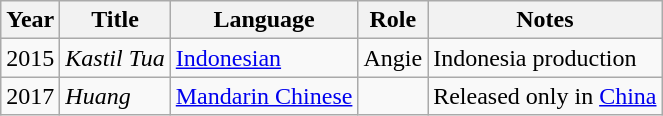<table class="wikitable sortable">
<tr>
<th>Year</th>
<th>Title</th>
<th>Language</th>
<th>Role</th>
<th>Notes</th>
</tr>
<tr>
<td>2015</td>
<td><em>Kastil Tua</em></td>
<td><a href='#'>Indonesian</a></td>
<td>Angie</td>
<td>Indonesia production</td>
</tr>
<tr>
<td>2017</td>
<td><em>Huang</em></td>
<td><a href='#'>Mandarin Chinese</a></td>
<td></td>
<td>Released only in <a href='#'>China</a></td>
</tr>
</table>
